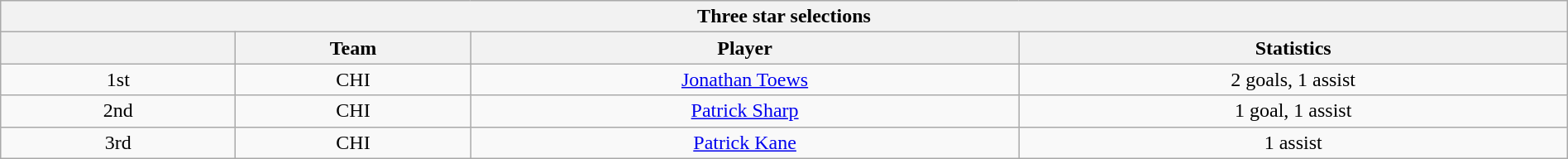<table class="wikitable" style="width:100%;text-align: center;">
<tr>
<th colspan=4>Three star selections</th>
</tr>
<tr>
<th style="width:15%;"></th>
<th style="width:15%;">Team</th>
<th style="width:35%;">Player</th>
<th style="width:35%;">Statistics</th>
</tr>
<tr>
<td>1st</td>
<td>CHI</td>
<td><a href='#'>Jonathan Toews</a></td>
<td>2 goals, 1 assist</td>
</tr>
<tr>
<td>2nd</td>
<td>CHI</td>
<td><a href='#'>Patrick Sharp</a></td>
<td>1 goal, 1 assist</td>
</tr>
<tr>
<td>3rd</td>
<td>CHI</td>
<td><a href='#'>Patrick Kane</a></td>
<td>1 assist</td>
</tr>
</table>
